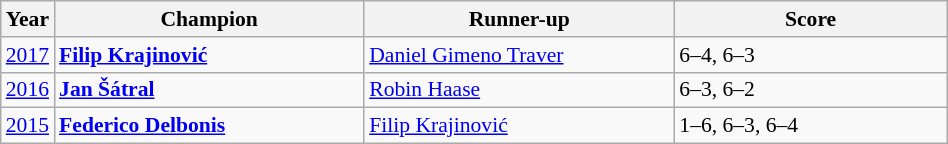<table class="wikitable" style="font-size:90%">
<tr>
<th>Year</th>
<th width="200">Champion</th>
<th width="200">Runner-up</th>
<th width="175">Score</th>
</tr>
<tr>
<td><a href='#'>2017</a></td>
<td> <strong><a href='#'>Filip Krajinović</a></strong></td>
<td> <a href='#'>Daniel Gimeno Traver</a></td>
<td>6–4, 6–3</td>
</tr>
<tr>
<td><a href='#'>2016</a></td>
<td> <strong><a href='#'>Jan Šátral</a></strong></td>
<td> <a href='#'>Robin Haase</a></td>
<td>6–3, 6–2</td>
</tr>
<tr>
<td><a href='#'>2015</a></td>
<td> <strong><a href='#'>Federico Delbonis</a></strong></td>
<td> <a href='#'>Filip Krajinović</a></td>
<td>1–6, 6–3, 6–4</td>
</tr>
</table>
